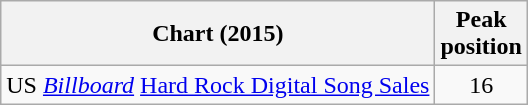<table class="wikitable">
<tr>
<th>Chart (2015)</th>
<th>Peak<br>position</th>
</tr>
<tr>
<td>US <a href='#'><em>Billboard</em></a> <a href='#'>Hard Rock Digital Song Sales</a></td>
<td align="center">16</td>
</tr>
</table>
